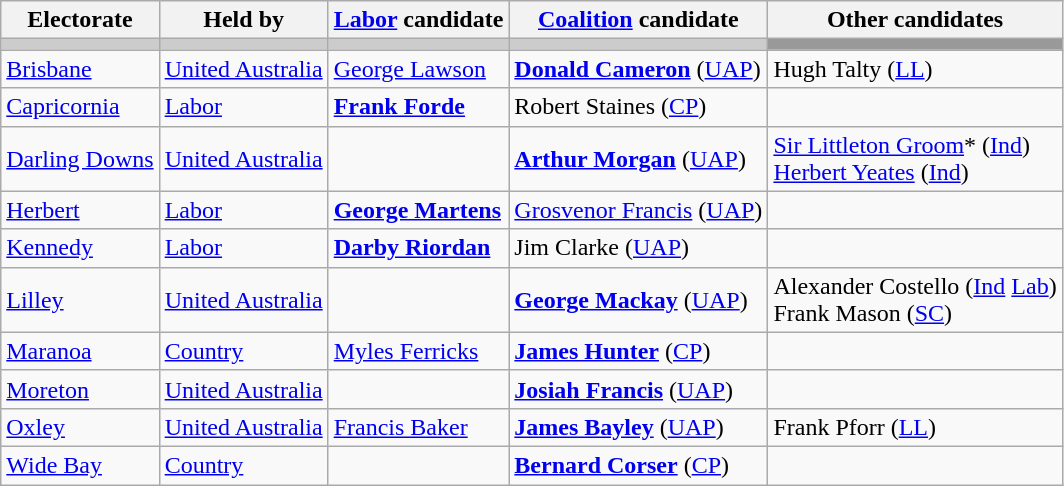<table class="wikitable">
<tr>
<th>Electorate</th>
<th>Held by</th>
<th><a href='#'>Labor</a> candidate</th>
<th><a href='#'>Coalition</a> candidate</th>
<th>Other candidates</th>
</tr>
<tr bgcolor="#cccccc">
<td></td>
<td></td>
<td></td>
<td></td>
<td bgcolor="#999999"></td>
</tr>
<tr>
<td><a href='#'>Brisbane</a></td>
<td><a href='#'>United Australia</a></td>
<td><a href='#'>George Lawson</a></td>
<td><strong><a href='#'>Donald Cameron</a></strong> (<a href='#'>UAP</a>)</td>
<td>Hugh Talty (<a href='#'>LL</a>)</td>
</tr>
<tr>
<td><a href='#'>Capricornia</a></td>
<td><a href='#'>Labor</a></td>
<td><strong><a href='#'>Frank Forde</a></strong></td>
<td>Robert Staines (<a href='#'>CP</a>)</td>
<td></td>
</tr>
<tr>
<td><a href='#'>Darling Downs</a></td>
<td><a href='#'>United Australia</a></td>
<td></td>
<td><strong><a href='#'>Arthur Morgan</a></strong> (<a href='#'>UAP</a>)</td>
<td><a href='#'>Sir Littleton Groom</a>* (<a href='#'>Ind</a>)<br><a href='#'>Herbert Yeates</a> (<a href='#'>Ind</a>)</td>
</tr>
<tr>
<td><a href='#'>Herbert</a></td>
<td><a href='#'>Labor</a></td>
<td><strong><a href='#'>George Martens</a></strong></td>
<td><a href='#'>Grosvenor Francis</a> (<a href='#'>UAP</a>)</td>
<td></td>
</tr>
<tr>
<td><a href='#'>Kennedy</a></td>
<td><a href='#'>Labor</a></td>
<td><strong><a href='#'>Darby Riordan</a></strong></td>
<td>Jim Clarke (<a href='#'>UAP</a>)</td>
<td></td>
</tr>
<tr>
<td><a href='#'>Lilley</a></td>
<td><a href='#'>United Australia</a></td>
<td></td>
<td><strong><a href='#'>George Mackay</a></strong> (<a href='#'>UAP</a>)</td>
<td>Alexander Costello (<a href='#'>Ind</a> <a href='#'>Lab</a>)<br>Frank Mason (<a href='#'>SC</a>)</td>
</tr>
<tr>
<td><a href='#'>Maranoa</a></td>
<td><a href='#'>Country</a></td>
<td><a href='#'>Myles Ferricks</a></td>
<td><strong><a href='#'>James Hunter</a></strong> (<a href='#'>CP</a>)</td>
<td></td>
</tr>
<tr>
<td><a href='#'>Moreton</a></td>
<td><a href='#'>United Australia</a></td>
<td></td>
<td><strong><a href='#'>Josiah Francis</a></strong> (<a href='#'>UAP</a>)</td>
<td></td>
</tr>
<tr>
<td><a href='#'>Oxley</a></td>
<td><a href='#'>United Australia</a></td>
<td><a href='#'>Francis Baker</a></td>
<td><strong><a href='#'>James Bayley</a></strong> (<a href='#'>UAP</a>)</td>
<td>Frank Pforr (<a href='#'>LL</a>)</td>
</tr>
<tr>
<td><a href='#'>Wide Bay</a></td>
<td><a href='#'>Country</a></td>
<td></td>
<td><strong><a href='#'>Bernard Corser</a></strong> (<a href='#'>CP</a>)</td>
<td></td>
</tr>
</table>
